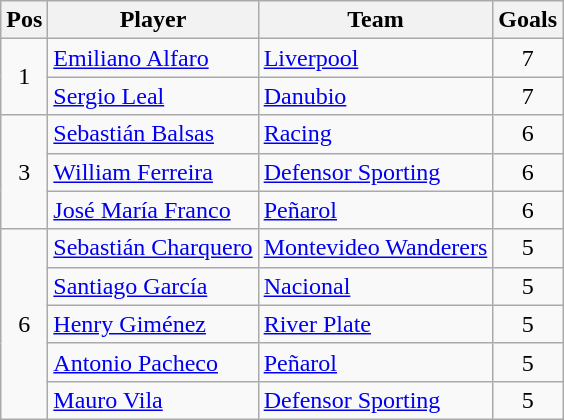<table class="wikitable" style="text-align:center">
<tr>
<th>Pos</th>
<th>Player</th>
<th>Team</th>
<th>Goals</th>
</tr>
<tr>
<td rowspan="2">1</td>
<td align="left"> <a href='#'>Emiliano Alfaro</a></td>
<td align="left"><a href='#'>Liverpool</a></td>
<td>7</td>
</tr>
<tr>
<td align="left"> <a href='#'>Sergio Leal</a></td>
<td align="left"><a href='#'>Danubio</a></td>
<td>7</td>
</tr>
<tr>
<td rowspan="3">3</td>
<td align="left"> <a href='#'>Sebastián Balsas</a></td>
<td align="left"><a href='#'>Racing</a></td>
<td>6</td>
</tr>
<tr>
<td align="left"> <a href='#'>William Ferreira</a></td>
<td align="left"><a href='#'>Defensor Sporting</a></td>
<td>6</td>
</tr>
<tr>
<td align="left"> <a href='#'>José María Franco</a></td>
<td align="left"><a href='#'>Peñarol</a></td>
<td>6</td>
</tr>
<tr>
<td rowspan="5">6</td>
<td align="left"> <a href='#'>Sebastián Charquero</a></td>
<td align="left"><a href='#'>Montevideo Wanderers</a></td>
<td>5</td>
</tr>
<tr>
<td align="left"> <a href='#'>Santiago García</a></td>
<td align="left"><a href='#'>Nacional</a></td>
<td>5</td>
</tr>
<tr>
<td align="left"> <a href='#'>Henry Giménez</a></td>
<td align="left"><a href='#'>River Plate</a></td>
<td>5</td>
</tr>
<tr>
<td align="left"> <a href='#'>Antonio Pacheco</a></td>
<td align="left"><a href='#'>Peñarol</a></td>
<td>5</td>
</tr>
<tr>
<td align="left"> <a href='#'>Mauro Vila</a></td>
<td align="left"><a href='#'>Defensor Sporting</a></td>
<td>5</td>
</tr>
</table>
